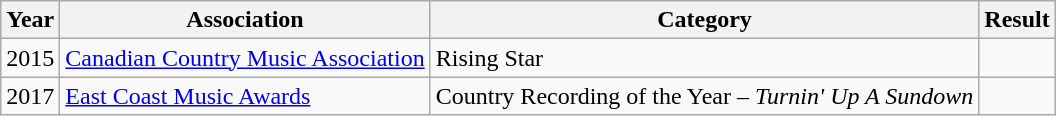<table class="wikitable">
<tr>
<th>Year</th>
<th>Association</th>
<th>Category</th>
<th>Result</th>
</tr>
<tr>
<td>2015</td>
<td><a href='#'>Canadian Country Music Association</a></td>
<td>Rising Star</td>
<td></td>
</tr>
<tr>
<td>2017</td>
<td><a href='#'>East Coast Music Awards</a></td>
<td>Country Recording of the Year – <em>Turnin' Up A Sundown</em></td>
<td></td>
</tr>
</table>
